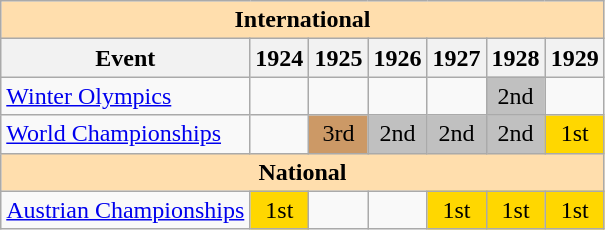<table class="wikitable" style="text-align:center">
<tr>
<th style="background-color: #ffdead; " colspan=7 align=center>International</th>
</tr>
<tr>
<th>Event</th>
<th>1924</th>
<th>1925</th>
<th>1926</th>
<th>1927</th>
<th>1928</th>
<th>1929</th>
</tr>
<tr>
<td align=left><a href='#'>Winter Olympics</a></td>
<td></td>
<td></td>
<td></td>
<td></td>
<td bgcolor=silver>2nd</td>
<td></td>
</tr>
<tr>
<td align=left><a href='#'>World Championships</a></td>
<td></td>
<td bgcolor=cc9966>3rd</td>
<td bgcolor=silver>2nd</td>
<td bgcolor=silver>2nd</td>
<td bgcolor=silver>2nd</td>
<td bgcolor=gold>1st</td>
</tr>
<tr>
<th style="background-color: #ffdead; " colspan=7 align=center>National</th>
</tr>
<tr>
<td align=left><a href='#'>Austrian Championships</a></td>
<td bgcolor=gold>1st</td>
<td></td>
<td></td>
<td bgcolor=gold>1st</td>
<td bgcolor=gold>1st</td>
<td bgcolor=gold>1st</td>
</tr>
</table>
